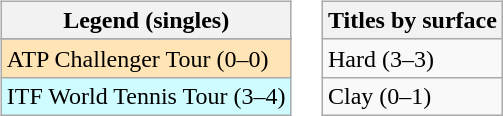<table>
<tr valign=top>
<td><br><table class=wikitable>
<tr>
<th>Legend (singles)</th>
</tr>
<tr bgcolor=e5d1cb>
</tr>
<tr bgcolor=moccasin>
<td>ATP Challenger Tour (0–0)</td>
</tr>
<tr bgcolor=cffcff>
<td>ITF World Tennis Tour (3–4)</td>
</tr>
</table>
</td>
<td><br><table class=wikitable>
<tr>
<th>Titles by surface</th>
</tr>
<tr>
<td>Hard (3–3)</td>
</tr>
<tr>
<td>Clay (0–1)</td>
</tr>
</table>
</td>
</tr>
</table>
